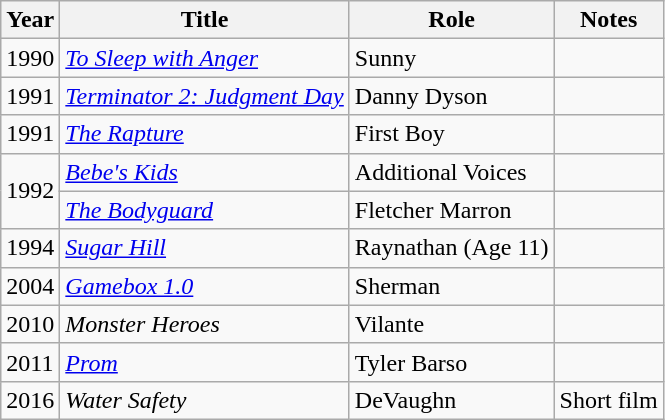<table class="wikitable sortable">
<tr>
<th>Year</th>
<th>Title</th>
<th>Role</th>
<th>Notes</th>
</tr>
<tr>
<td>1990</td>
<td><em><a href='#'>To Sleep with Anger</a></em></td>
<td>Sunny</td>
<td></td>
</tr>
<tr>
<td>1991</td>
<td><em><a href='#'>Terminator 2: Judgment Day</a></em></td>
<td>Danny Dyson</td>
<td></td>
</tr>
<tr>
<td>1991</td>
<td><em><a href='#'>The Rapture</a></em></td>
<td>First Boy</td>
<td></td>
</tr>
<tr>
<td rowspan="2">1992</td>
<td><em><a href='#'>Bebe's Kids</a></em></td>
<td>Additional Voices</td>
<td></td>
</tr>
<tr>
<td><em><a href='#'>The Bodyguard</a></em></td>
<td>Fletcher Marron</td>
<td></td>
</tr>
<tr>
<td>1994</td>
<td><em><a href='#'>Sugar Hill</a></em></td>
<td>Raynathan (Age 11)</td>
<td></td>
</tr>
<tr>
<td>2004</td>
<td><em><a href='#'>Gamebox 1.0</a></em></td>
<td>Sherman</td>
<td></td>
</tr>
<tr>
<td>2010</td>
<td><em>Monster Heroes</em></td>
<td>Vilante</td>
<td></td>
</tr>
<tr>
<td>2011</td>
<td><em><a href='#'>Prom</a></em></td>
<td>Tyler Barso</td>
<td></td>
</tr>
<tr>
<td>2016</td>
<td><em>Water Safety</em></td>
<td>DeVaughn</td>
<td>Short film</td>
</tr>
</table>
